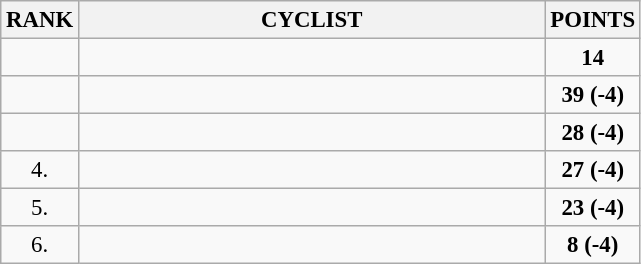<table class="wikitable" style="font-size:95%;">
<tr>
<th>RANK</th>
<th align="left" style="width: 20em">CYCLIST</th>
<th>POINTS</th>
</tr>
<tr>
<td align="center"></td>
<td><br></td>
<td align="center"><strong>14</strong></td>
</tr>
<tr>
<td align="center"></td>
<td><br></td>
<td align="center"><strong>39 (-4)</strong></td>
</tr>
<tr>
<td align="center"></td>
<td><br></td>
<td align="center"><strong>28 (-4)</strong></td>
</tr>
<tr>
<td align="center">4.</td>
<td><br></td>
<td align="center"><strong>27 (-4)</strong></td>
</tr>
<tr>
<td align="center">5.</td>
<td><br></td>
<td align="center"><strong>23 (-4)</strong></td>
</tr>
<tr>
<td align="center">6.</td>
<td><br></td>
<td align="center"><strong>8 (-4)</strong></td>
</tr>
</table>
